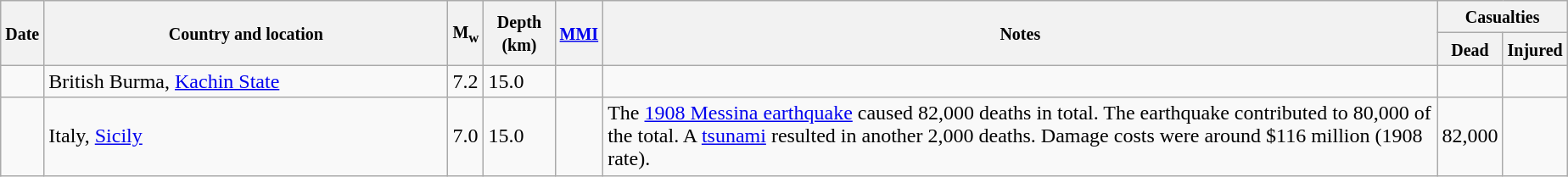<table class="wikitable sortable sort-under" style="border:1px black; margin-left:1em;">
<tr>
<th rowspan="2"><small>Date</small></th>
<th rowspan="2" style="width: 310px"><small>Country and location</small></th>
<th rowspan="2"><small>M<sub>w</sub></small></th>
<th rowspan="2"><small>Depth (km)</small></th>
<th rowspan="2"><small><a href='#'>MMI</a></small></th>
<th rowspan="2" class="unsortable"><small>Notes</small></th>
<th colspan="2"><small>Casualties</small></th>
</tr>
<tr>
<th><small>Dead</small></th>
<th><small>Injured</small></th>
</tr>
<tr>
<td></td>
<td>British Burma, <a href='#'>Kachin State</a></td>
<td>7.2</td>
<td>15.0</td>
<td></td>
<td></td>
<td></td>
<td></td>
</tr>
<tr>
<td></td>
<td>Italy, <a href='#'>Sicily</a></td>
<td>7.0</td>
<td>15.0</td>
<td></td>
<td>The <a href='#'>1908 Messina earthquake</a> caused 82,000 deaths in total. The earthquake contributed to 80,000 of the total. A <a href='#'>tsunami</a> resulted in another 2,000 deaths. Damage costs were around $116 million (1908 rate).</td>
<td>82,000</td>
<td></td>
</tr>
</table>
